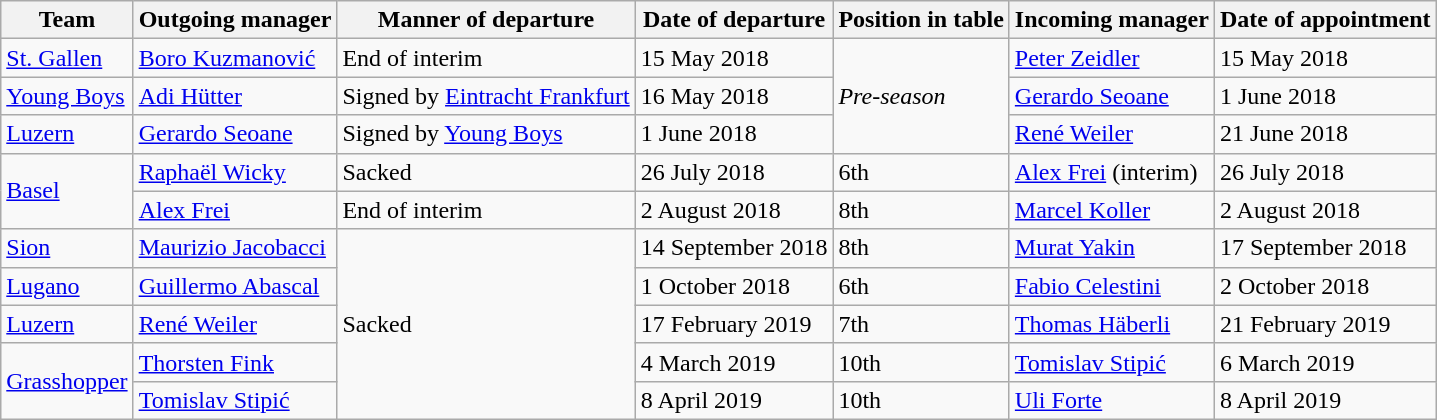<table class="wikitable">
<tr>
<th>Team</th>
<th>Outgoing manager</th>
<th>Manner of departure</th>
<th>Date of departure</th>
<th>Position in table</th>
<th>Incoming manager</th>
<th>Date of appointment</th>
</tr>
<tr>
<td><a href='#'>St. Gallen</a></td>
<td> <a href='#'>Boro Kuzmanović</a></td>
<td>End of interim</td>
<td>15 May 2018</td>
<td rowspan=3><em>Pre-season</em></td>
<td> <a href='#'>Peter Zeidler</a></td>
<td>15 May 2018</td>
</tr>
<tr>
<td><a href='#'>Young Boys</a></td>
<td> <a href='#'>Adi Hütter</a></td>
<td>Signed by <a href='#'>Eintracht Frankfurt</a></td>
<td>16 May 2018</td>
<td> <a href='#'>Gerardo Seoane</a></td>
<td>1 June 2018</td>
</tr>
<tr>
<td><a href='#'>Luzern</a></td>
<td> <a href='#'>Gerardo Seoane</a></td>
<td>Signed by <a href='#'>Young Boys</a></td>
<td>1 June 2018</td>
<td> <a href='#'>René Weiler</a></td>
<td>21 June 2018</td>
</tr>
<tr>
<td rowspan=2><a href='#'>Basel</a></td>
<td> <a href='#'>Raphaël Wicky</a></td>
<td>Sacked</td>
<td>26 July 2018</td>
<td>6th</td>
<td> <a href='#'>Alex Frei</a> (interim)</td>
<td>26 July 2018</td>
</tr>
<tr>
<td> <a href='#'>Alex Frei</a></td>
<td>End of interim</td>
<td>2 August 2018</td>
<td>8th</td>
<td> <a href='#'>Marcel Koller</a></td>
<td>2 August 2018</td>
</tr>
<tr>
<td><a href='#'>Sion</a></td>
<td> <a href='#'>Maurizio Jacobacci</a></td>
<td rowspan=5>Sacked</td>
<td>14 September 2018</td>
<td>8th</td>
<td> <a href='#'>Murat Yakin</a></td>
<td>17 September 2018</td>
</tr>
<tr>
<td><a href='#'>Lugano</a></td>
<td> <a href='#'>Guillermo Abascal</a></td>
<td>1 October 2018</td>
<td>6th</td>
<td> <a href='#'>Fabio Celestini</a></td>
<td>2 October 2018</td>
</tr>
<tr>
<td><a href='#'>Luzern</a></td>
<td> <a href='#'>René Weiler</a></td>
<td>17 February 2019</td>
<td>7th</td>
<td> <a href='#'>Thomas Häberli</a></td>
<td>21 February 2019</td>
</tr>
<tr>
<td rowspan=2><a href='#'>Grasshopper</a></td>
<td> <a href='#'>Thorsten Fink</a></td>
<td>4 March 2019</td>
<td>10th</td>
<td> <a href='#'>Tomislav Stipić</a></td>
<td>6 March 2019</td>
</tr>
<tr>
<td> <a href='#'>Tomislav Stipić</a></td>
<td>8 April 2019</td>
<td>10th</td>
<td> <a href='#'>Uli Forte</a></td>
<td>8 April 2019</td>
</tr>
</table>
